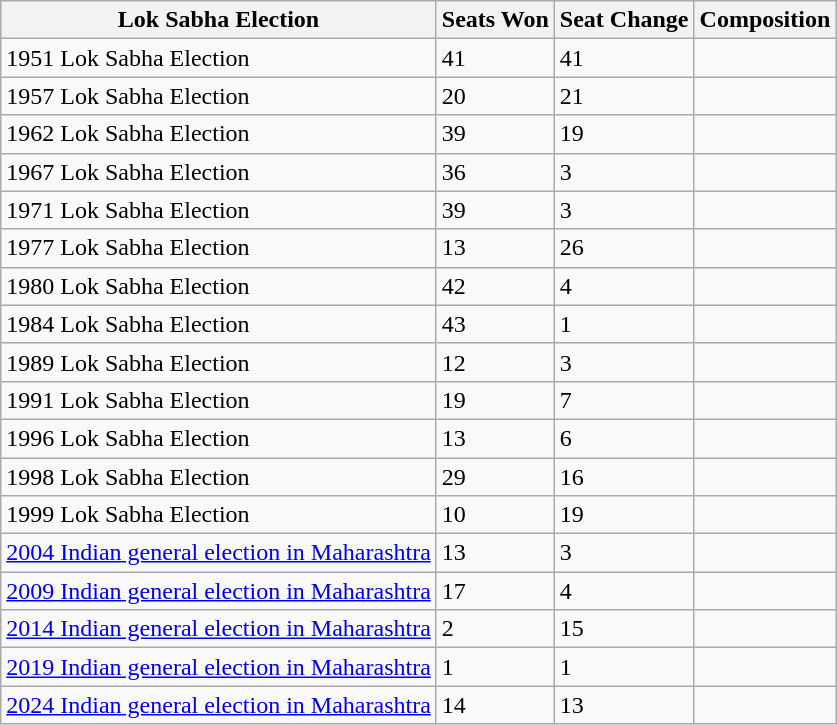<table class="wikitable">
<tr>
<th>Lok Sabha Election</th>
<th>Seats Won</th>
<th>Seat Change</th>
<th>Composition</th>
</tr>
<tr>
<td>1951 Lok Sabha Election</td>
<td>41</td>
<td> 41</td>
<td></td>
</tr>
<tr>
<td>1957 Lok Sabha Election</td>
<td>20</td>
<td> 21</td>
<td></td>
</tr>
<tr>
<td>1962 Lok Sabha Election</td>
<td>39</td>
<td> 19</td>
<td></td>
</tr>
<tr>
<td>1967 Lok Sabha Election</td>
<td>36</td>
<td> 3</td>
<td></td>
</tr>
<tr>
<td>1971 Lok Sabha Election</td>
<td>39</td>
<td> 3</td>
<td></td>
</tr>
<tr>
<td>1977 Lok Sabha Election</td>
<td>13</td>
<td> 26</td>
<td></td>
</tr>
<tr>
<td>1980 Lok Sabha Election</td>
<td>42</td>
<td> 4</td>
<td></td>
</tr>
<tr>
<td>1984 Lok Sabha Election</td>
<td>43</td>
<td> 1</td>
<td></td>
</tr>
<tr>
<td>1989 Lok Sabha Election</td>
<td>12</td>
<td> 3</td>
<td></td>
</tr>
<tr>
<td>1991 Lok Sabha Election</td>
<td>19</td>
<td> 7</td>
<td></td>
</tr>
<tr>
<td>1996 Lok Sabha Election</td>
<td>13</td>
<td> 6</td>
<td></td>
</tr>
<tr>
<td>1998 Lok Sabha Election</td>
<td>29</td>
<td> 16</td>
<td></td>
</tr>
<tr>
<td>1999 Lok Sabha Election</td>
<td>10</td>
<td> 19</td>
<td></td>
</tr>
<tr>
<td><a href='#'>2004 Indian general election in Maharashtra</a></td>
<td>13</td>
<td> 3</td>
<td></td>
</tr>
<tr>
<td><a href='#'>2009 Indian general election in Maharashtra</a></td>
<td>17</td>
<td> 4</td>
<td></td>
</tr>
<tr>
<td><a href='#'>2014 Indian general election in Maharashtra</a></td>
<td>2</td>
<td> 15</td>
<td></td>
</tr>
<tr>
<td><a href='#'>2019 Indian general election in Maharashtra</a></td>
<td>1</td>
<td> 1</td>
<td></td>
</tr>
<tr>
<td><a href='#'>2024 Indian general election in Maharashtra</a></td>
<td>14</td>
<td> 13</td>
<td></td>
</tr>
</table>
